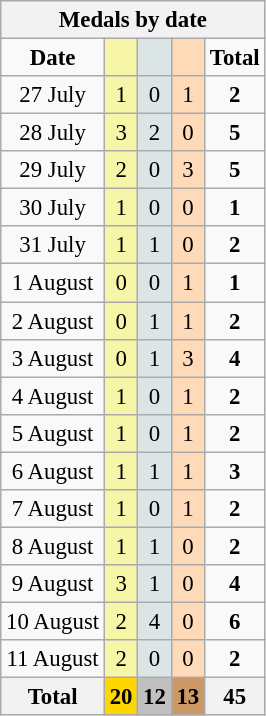<table class="wikitable" style="font-size:95%">
<tr bgcolor="#efefef">
<th colspan=6>Medals by date</th>
</tr>
<tr align=center>
<td><strong>Date</strong></td>
<td bgcolor=#f7f6a8></td>
<td bgcolor=#dce5e5></td>
<td bgcolor=#ffdab9></td>
<td><strong>Total</strong></td>
</tr>
<tr align=center>
<td>27 July</td>
<td style="background:#F7F6A8;">1</td>
<td style="background:#DCE5E5;">0</td>
<td style="background:#FFDAB9;">1</td>
<td><strong>2</strong></td>
</tr>
<tr align=center>
<td>28 July</td>
<td style="background:#F7F6A8;">3</td>
<td style="background:#DCE5E5;">2</td>
<td style="background:#FFDAB9;">0</td>
<td><strong>5</strong></td>
</tr>
<tr align=center>
<td>29 July</td>
<td style="background:#F7F6A8;">2</td>
<td style="background:#DCE5E5;">0</td>
<td style="background:#FFDAB9;">3</td>
<td><strong>5</strong></td>
</tr>
<tr align=center>
<td>30 July</td>
<td style="background:#F7F6A8;">1</td>
<td style="background:#DCE5E5;">0</td>
<td style="background:#FFDAB9;">0</td>
<td><strong>1</strong></td>
</tr>
<tr align=center>
<td>31 July</td>
<td style="background:#F7F6A8;">1</td>
<td style="background:#DCE5E5;">1</td>
<td style="background:#FFDAB9;">0</td>
<td><strong>2</strong></td>
</tr>
<tr align=center>
<td>1 August</td>
<td style="background:#F7F6A8;">0</td>
<td style="background:#DCE5E5;">0</td>
<td style="background:#FFDAB9;">1</td>
<td><strong>1</strong></td>
</tr>
<tr align=center>
<td>2 August</td>
<td style="background:#F7F6A8;">0</td>
<td style="background:#DCE5E5;">1</td>
<td style="background:#FFDAB9;">1</td>
<td><strong>2</strong></td>
</tr>
<tr align=center>
<td>3 August</td>
<td style="background:#F7F6A8;">0</td>
<td style="background:#DCE5E5;">1</td>
<td style="background:#FFDAB9;">3</td>
<td><strong>4</strong></td>
</tr>
<tr align=center>
<td>4 August</td>
<td style="background:#F7F6A8;">1</td>
<td style="background:#DCE5E5;">0</td>
<td style="background:#FFDAB9;">1</td>
<td><strong>2</strong></td>
</tr>
<tr align=center>
<td>5 August</td>
<td style="background:#F7F6A8;">1</td>
<td style="background:#DCE5E5;">0</td>
<td style="background:#FFDAB9;">1</td>
<td><strong>2</strong></td>
</tr>
<tr align=center>
<td>6 August</td>
<td style="background:#F7F6A8;">1</td>
<td style="background:#DCE5E5;">1</td>
<td style="background:#FFDAB9;">1</td>
<td><strong>3</strong></td>
</tr>
<tr align=center>
<td>7 August</td>
<td style="background:#F7F6A8;">1</td>
<td style="background:#DCE5E5;">0</td>
<td style="background:#FFDAB9;">1</td>
<td><strong>2</strong></td>
</tr>
<tr align=center>
<td>8 August</td>
<td style="background:#F7F6A8;">1</td>
<td style="background:#DCE5E5;">1</td>
<td style="background:#FFDAB9;">0</td>
<td><strong>2</strong></td>
</tr>
<tr align=center>
<td>9 August</td>
<td style="background:#F7F6A8;">3</td>
<td style="background:#DCE5E5;">1</td>
<td style="background:#FFDAB9;">0</td>
<td><strong>4</strong></td>
</tr>
<tr align=center>
<td>10 August</td>
<td style="background:#F7F6A8;">2</td>
<td style="background:#DCE5E5;">4</td>
<td style="background:#FFDAB9;">0</td>
<td><strong>6</strong></td>
</tr>
<tr align=center>
<td>11 August</td>
<td style="background:#F7F6A8;">2</td>
<td style="background:#DCE5E5;">0</td>
<td style="background:#FFDAB9;">0</td>
<td><strong>2</strong></td>
</tr>
<tr align=center>
<th><strong>Total</strong></th>
<th style="background:gold;"><strong>20</strong></th>
<th style="background:silver;"><strong>12</strong></th>
<th style="background:#c96;"><strong>13</strong></th>
<th>45</th>
</tr>
</table>
